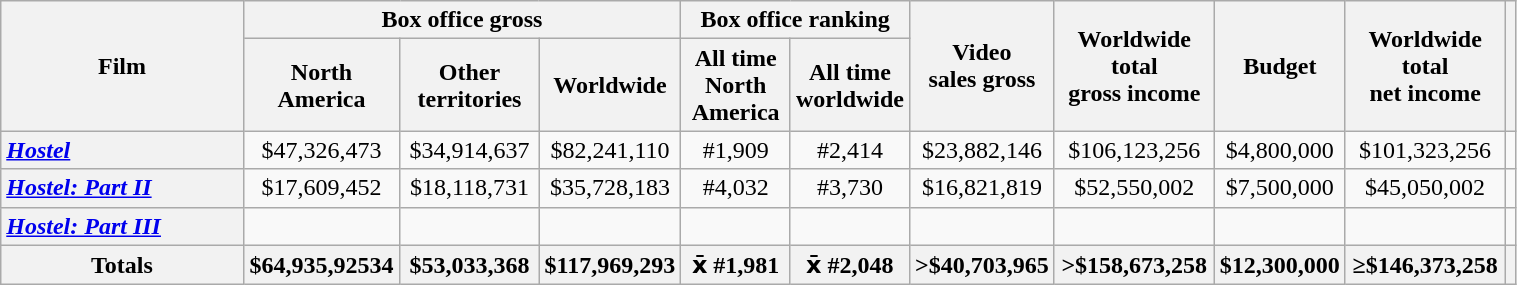<table class="wikitable" width=80% border="1" style="text-align: center;">
<tr>
<th rowspan="2" style="width:16%;">Film</th>
<th colspan="3">Box office gross</th>
<th colspan="2">Box office ranking</th>
<th rowspan="2">Video <br>sales gross</th>
<th rowspan="2">Worldwide total <br>gross income</th>
<th rowspan="2">Budget</th>
<th rowspan="2">Worldwide total<br>net income</th>
<th rowspan="2"></th>
</tr>
<tr>
<th>North America</th>
<th>Other territories</th>
<th>Worldwide</th>
<th>All time <br>North America</th>
<th>All time <br>worldwide</th>
</tr>
<tr>
<th style="text-align: left;"><em><a href='#'>Hostel</a></em></th>
<td>$47,326,473</td>
<td>$34,914,637</td>
<td>$82,241,110</td>
<td>#1,909</td>
<td>#2,414</td>
<td>$23,882,146</td>
<td>$106,123,256</td>
<td>$4,800,000</td>
<td>$101,323,256</td>
<td></td>
</tr>
<tr>
<th style="text-align: left;"><em><a href='#'>Hostel: Part II</a></em></th>
<td>$17,609,452</td>
<td>$18,118,731</td>
<td>$35,728,183</td>
<td>#4,032</td>
<td>#3,730</td>
<td>$16,821,819</td>
<td>$52,550,002</td>
<td>$7,500,000</td>
<td>$45,050,002</td>
<td></td>
</tr>
<tr>
<th style="text-align: left;"><em><a href='#'>Hostel: Part III</a></em></th>
<td></td>
<td></td>
<td></td>
<td></td>
<td></td>
<td></td>
<td></td>
<td></td>
<td></td>
<td></td>
</tr>
<tr>
<th>Totals</th>
<th>$64,935,92534</th>
<th>$53,033,368</th>
<th>$117,969,293</th>
<th>x̄ #1,981</th>
<th>x̄ #2,048</th>
<th>>$40,703,965</th>
<th>>$158,673,258</th>
<th>$12,300,000</th>
<th>≥$146,373,258</th>
<th></th>
</tr>
</table>
